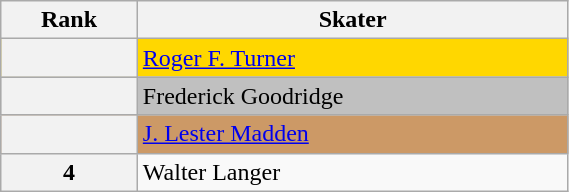<table class="wikitable unsortable" style="text-align:left; width:30%">
<tr>
<th scope="col">Rank</th>
<th scope="col">Skater</th>
</tr>
<tr bgcolor="gold">
<th scope="row"></th>
<td><a href='#'>Roger F. Turner</a></td>
</tr>
<tr bgcolor="silver">
<th scope="row"></th>
<td>Frederick Goodridge</td>
</tr>
<tr bgcolor="cc9966">
<th scope="row"></th>
<td><a href='#'>J. Lester Madden</a></td>
</tr>
<tr>
<th scope="row">4</th>
<td>Walter Langer</td>
</tr>
</table>
